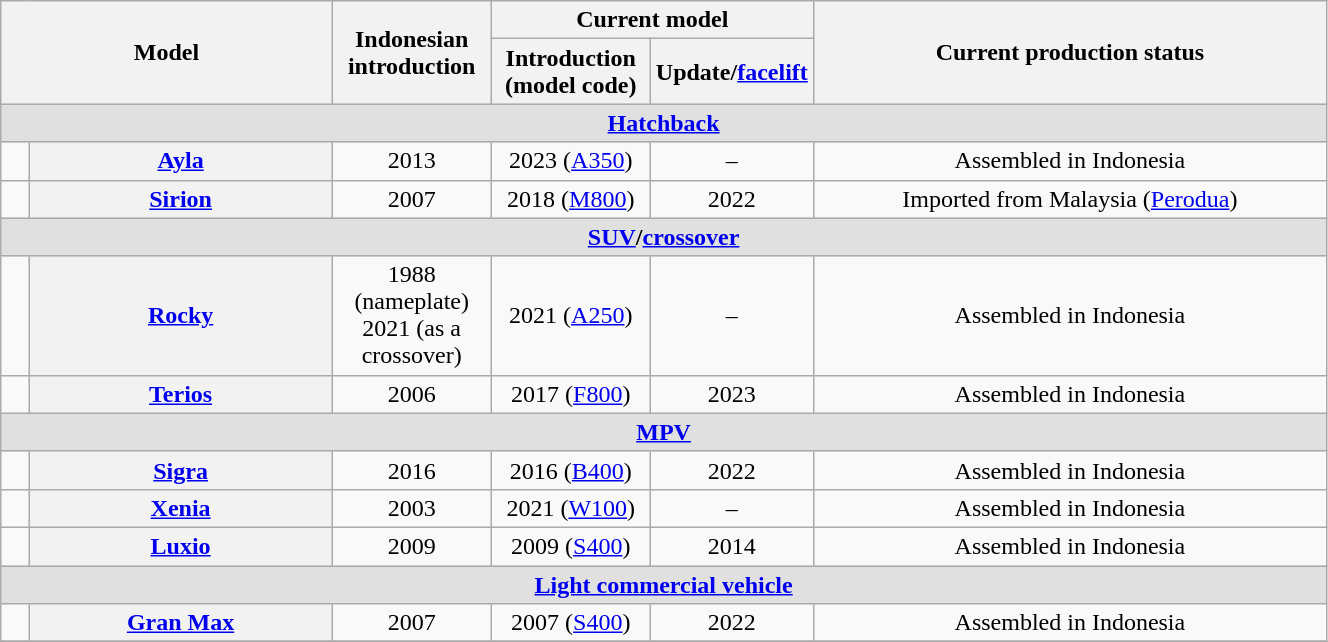<table class="wikitable" style="text-align: center; width: 70%">
<tr>
<th colspan="2" rowspan="2" width="25%">Model</th>
<th rowspan="2" width="12%">Indonesian introduction</th>
<th scope="col" colspan=2>Current model</th>
<th rowspan="2">Current production status</th>
</tr>
<tr>
<th width="12%">Introduction (model code)</th>
<th width="12%">Update/<a href='#'>facelift</a></th>
</tr>
<tr>
<td style="background-color:#e0e0e0;" colspan=6><strong><a href='#'>Hatchback</a></strong></td>
</tr>
<tr>
<td></td>
<th scope="row"><a href='#'>Ayla</a></th>
<td>2013</td>
<td>2023 (<a href='#'>A350</a>)</td>
<td>–</td>
<td>Assembled in Indonesia</td>
</tr>
<tr>
<td></td>
<th scope="row"><a href='#'>Sirion</a></th>
<td>2007</td>
<td>2018 (<a href='#'>M800</a>)</td>
<td>2022</td>
<td>Imported from Malaysia (<a href='#'>Perodua</a>)</td>
</tr>
<tr>
<td style="background-color:#e0e0e0;" colspan=6><strong><a href='#'>SUV</a>/<a href='#'>crossover</a></strong></td>
</tr>
<tr>
<td></td>
<th scope="row"><a href='#'>Rocky</a></th>
<td>1988 (nameplate)<br>2021 (as a crossover)</td>
<td>2021 (<a href='#'>A250</a>)</td>
<td>–</td>
<td>Assembled in Indonesia</td>
</tr>
<tr>
<td></td>
<th scope="row"><a href='#'>Terios</a></th>
<td>2006</td>
<td>2017 (<a href='#'>F800</a>)</td>
<td>2023</td>
<td>Assembled in Indonesia</td>
</tr>
<tr>
<td style="background-color:#e0e0e0;" colspan=6><strong><a href='#'>MPV</a></strong></td>
</tr>
<tr>
<td></td>
<th scope="row"><a href='#'>Sigra</a></th>
<td>2016</td>
<td>2016 (<a href='#'>B400</a>)</td>
<td>2022</td>
<td>Assembled in Indonesia</td>
</tr>
<tr>
<td></td>
<th scope="row"><a href='#'>Xenia</a></th>
<td>2003</td>
<td>2021 (<a href='#'>W100</a>)</td>
<td>–</td>
<td>Assembled in Indonesia</td>
</tr>
<tr>
<td></td>
<th scope="row"><a href='#'>Luxio</a></th>
<td>2009</td>
<td>2009 (<a href='#'>S400</a>)</td>
<td>2014</td>
<td>Assembled in Indonesia</td>
</tr>
<tr>
<td style="background-color:#e0e0e0;" colspan=6><strong><a href='#'>Light commercial vehicle</a></strong></td>
</tr>
<tr>
<td><br></td>
<th scope="row"><a href='#'>Gran Max</a></th>
<td>2007</td>
<td>2007 (<a href='#'>S400</a>)</td>
<td>2022</td>
<td>Assembled in Indonesia</td>
</tr>
<tr>
</tr>
</table>
